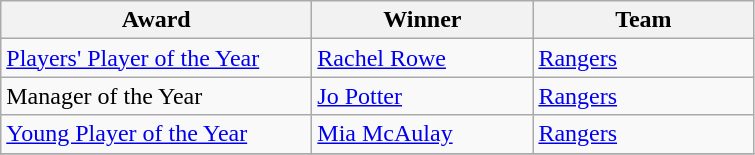<table class="wikitable">
<tr>
<th width=200>Award</th>
<th width=140>Winner</th>
<th width=140>Team</th>
</tr>
<tr>
<td><a href='#'>Players' Player of the Year</a></td>
<td><a href='#'>Rachel Rowe</a></td>
<td><a href='#'>Rangers</a></td>
</tr>
<tr>
<td>Manager of the Year</td>
<td><a href='#'>Jo Potter</a></td>
<td><a href='#'>Rangers</a></td>
</tr>
<tr>
<td><a href='#'>Young Player of the Year</a></td>
<td><a href='#'>Mia McAulay</a></td>
<td><a href='#'>Rangers</a></td>
</tr>
<tr>
</tr>
</table>
